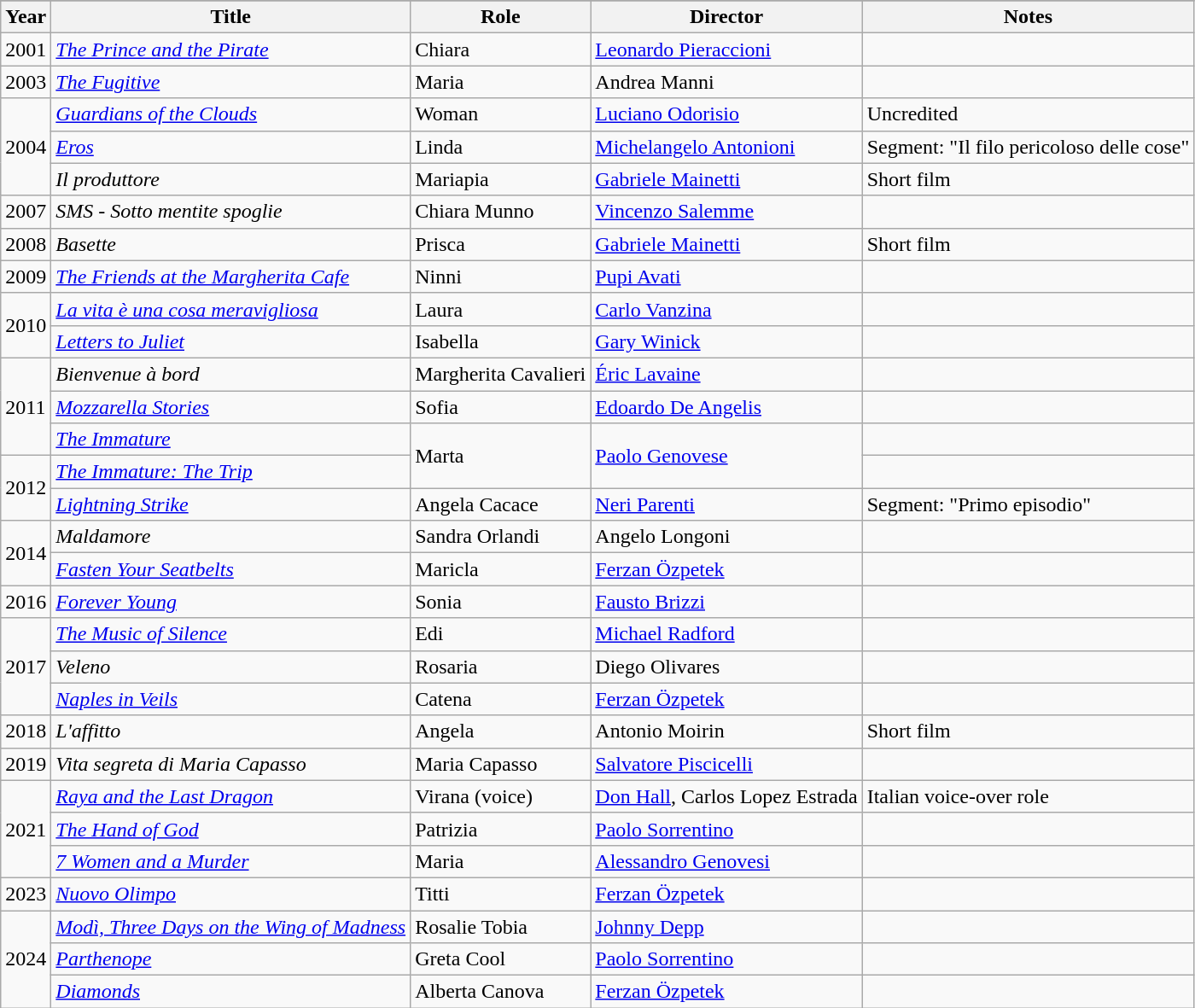<table class="wikitable">
<tr>
</tr>
<tr>
<th>Year</th>
<th>Title</th>
<th>Role</th>
<th>Director</th>
<th>Notes</th>
</tr>
<tr>
<td>2001</td>
<td><em><a href='#'>The Prince and the Pirate</a></em></td>
<td>Chiara</td>
<td><a href='#'>Leonardo Pieraccioni</a></td>
<td></td>
</tr>
<tr>
<td>2003</td>
<td><em><a href='#'>The Fugitive</a></em></td>
<td>Maria</td>
<td>Andrea Manni</td>
<td></td>
</tr>
<tr>
<td rowspan="3">2004</td>
<td><em><a href='#'>Guardians of the Clouds</a></em></td>
<td>Woman</td>
<td><a href='#'>Luciano Odorisio</a></td>
<td>Uncredited</td>
</tr>
<tr>
<td><em><a href='#'>Eros</a></em></td>
<td>Linda</td>
<td><a href='#'>Michelangelo Antonioni</a></td>
<td>Segment: "Il filo pericoloso delle cose"</td>
</tr>
<tr>
<td><em>Il produttore</em></td>
<td>Mariapia</td>
<td><a href='#'>Gabriele Mainetti</a></td>
<td>Short film</td>
</tr>
<tr>
<td>2007</td>
<td><em>SMS - Sotto mentite spoglie</em></td>
<td>Chiara Munno</td>
<td><a href='#'>Vincenzo Salemme</a></td>
<td></td>
</tr>
<tr>
<td>2008</td>
<td><em>Basette</em></td>
<td>Prisca</td>
<td><a href='#'>Gabriele Mainetti</a></td>
<td>Short film</td>
</tr>
<tr>
<td>2009</td>
<td><em><a href='#'>The Friends at the Margherita Cafe</a></em></td>
<td>Ninni</td>
<td><a href='#'>Pupi Avati</a></td>
<td></td>
</tr>
<tr>
<td rowspan="2">2010</td>
<td><em><a href='#'>La vita è una cosa meravigliosa</a></em></td>
<td>Laura</td>
<td><a href='#'>Carlo Vanzina</a></td>
<td></td>
</tr>
<tr>
<td><em><a href='#'>Letters to Juliet</a></em></td>
<td>Isabella</td>
<td><a href='#'>Gary Winick</a></td>
<td></td>
</tr>
<tr>
<td rowspan="3">2011</td>
<td><em>Bienvenue à bord</em></td>
<td>Margherita Cavalieri</td>
<td><a href='#'>Éric Lavaine</a></td>
<td></td>
</tr>
<tr>
<td><em><a href='#'>Mozzarella Stories</a></em></td>
<td>Sofia</td>
<td><a href='#'>Edoardo De Angelis</a></td>
<td></td>
</tr>
<tr>
<td><em><a href='#'>The Immature</a></em></td>
<td rowspan="2">Marta</td>
<td rowspan="2"><a href='#'>Paolo Genovese</a></td>
<td></td>
</tr>
<tr>
<td rowspan="2">2012</td>
<td><em><a href='#'>The Immature: The Trip</a></em></td>
<td></td>
</tr>
<tr>
<td><em><a href='#'>Lightning Strike</a></em></td>
<td>Angela Cacace</td>
<td><a href='#'>Neri Parenti</a></td>
<td>Segment: "Primo episodio"</td>
</tr>
<tr>
<td rowspan="2">2014</td>
<td><em>Maldamore</em></td>
<td>Sandra Orlandi</td>
<td>Angelo Longoni</td>
<td></td>
</tr>
<tr>
<td><em><a href='#'>Fasten Your Seatbelts</a></em></td>
<td>Maricla</td>
<td><a href='#'>Ferzan Özpetek</a></td>
<td></td>
</tr>
<tr>
<td>2016</td>
<td><em><a href='#'>Forever Young</a></em></td>
<td>Sonia</td>
<td><a href='#'>Fausto Brizzi</a></td>
<td></td>
</tr>
<tr>
<td rowspan="3">2017</td>
<td><em><a href='#'>The Music of Silence</a></em></td>
<td>Edi</td>
<td><a href='#'>Michael Radford</a></td>
<td></td>
</tr>
<tr>
<td><em>Veleno</em></td>
<td>Rosaria</td>
<td>Diego Olivares</td>
<td></td>
</tr>
<tr>
<td><em><a href='#'>Naples in Veils</a></em></td>
<td>Catena</td>
<td><a href='#'>Ferzan Özpetek</a></td>
<td></td>
</tr>
<tr>
<td>2018</td>
<td><em>L'affitto</em></td>
<td>Angela</td>
<td>Antonio Moirin</td>
<td>Short film</td>
</tr>
<tr>
<td>2019</td>
<td><em>Vita segreta di Maria Capasso</em></td>
<td>Maria Capasso</td>
<td><a href='#'>Salvatore Piscicelli</a></td>
<td></td>
</tr>
<tr>
<td rowspan="3">2021</td>
<td><em><a href='#'>Raya and the Last Dragon</a></em></td>
<td>Virana (voice)</td>
<td><a href='#'>Don Hall</a>, Carlos Lopez Estrada</td>
<td>Italian voice-over role</td>
</tr>
<tr>
<td><em><a href='#'>The Hand of God</a></em></td>
<td>Patrizia</td>
<td><a href='#'>Paolo Sorrentino</a></td>
<td></td>
</tr>
<tr>
<td><em><a href='#'>7 Women and a Murder</a></em></td>
<td>Maria</td>
<td><a href='#'>Alessandro Genovesi</a></td>
<td></td>
</tr>
<tr>
<td>2023</td>
<td><em><a href='#'>Nuovo Olimpo</a></em></td>
<td>Titti</td>
<td><a href='#'>Ferzan Özpetek</a></td>
<td></td>
</tr>
<tr>
<td rowspan="3">2024</td>
<td><em><a href='#'>Modì, Three Days on the Wing of Madness</a></em></td>
<td>Rosalie Tobia</td>
<td><a href='#'>Johnny Depp</a></td>
<td></td>
</tr>
<tr>
<td><em><a href='#'>Parthenope</a></em></td>
<td>Greta Cool</td>
<td><a href='#'>Paolo Sorrentino</a></td>
<td></td>
</tr>
<tr>
<td><em><a href='#'>Diamonds</a></em></td>
<td>Alberta Canova</td>
<td><a href='#'>Ferzan Özpetek</a></td>
<td></td>
</tr>
</table>
